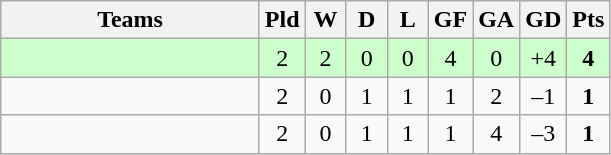<table class="wikitable" style="text-align: center;">
<tr>
<th width=165>Teams</th>
<th width=20>Pld</th>
<th width=20>W</th>
<th width=20>D</th>
<th width=20>L</th>
<th width=20>GF</th>
<th width=20>GA</th>
<th width=20>GD</th>
<th width=20>Pts</th>
</tr>
<tr align=center style="background:#ccffcc;">
<td style="text-align:left;"></td>
<td>2</td>
<td>2</td>
<td>0</td>
<td>0</td>
<td>4</td>
<td>0</td>
<td>+4</td>
<td><strong>4</strong></td>
</tr>
<tr align=center>
<td style="text-align:left;"></td>
<td>2</td>
<td>0</td>
<td>1</td>
<td>1</td>
<td>1</td>
<td>2</td>
<td>–1</td>
<td><strong>1</strong></td>
</tr>
<tr align=center>
<td style="text-align:left;"></td>
<td>2</td>
<td>0</td>
<td>1</td>
<td>1</td>
<td>1</td>
<td>4</td>
<td>–3</td>
<td><strong>1</strong></td>
</tr>
</table>
